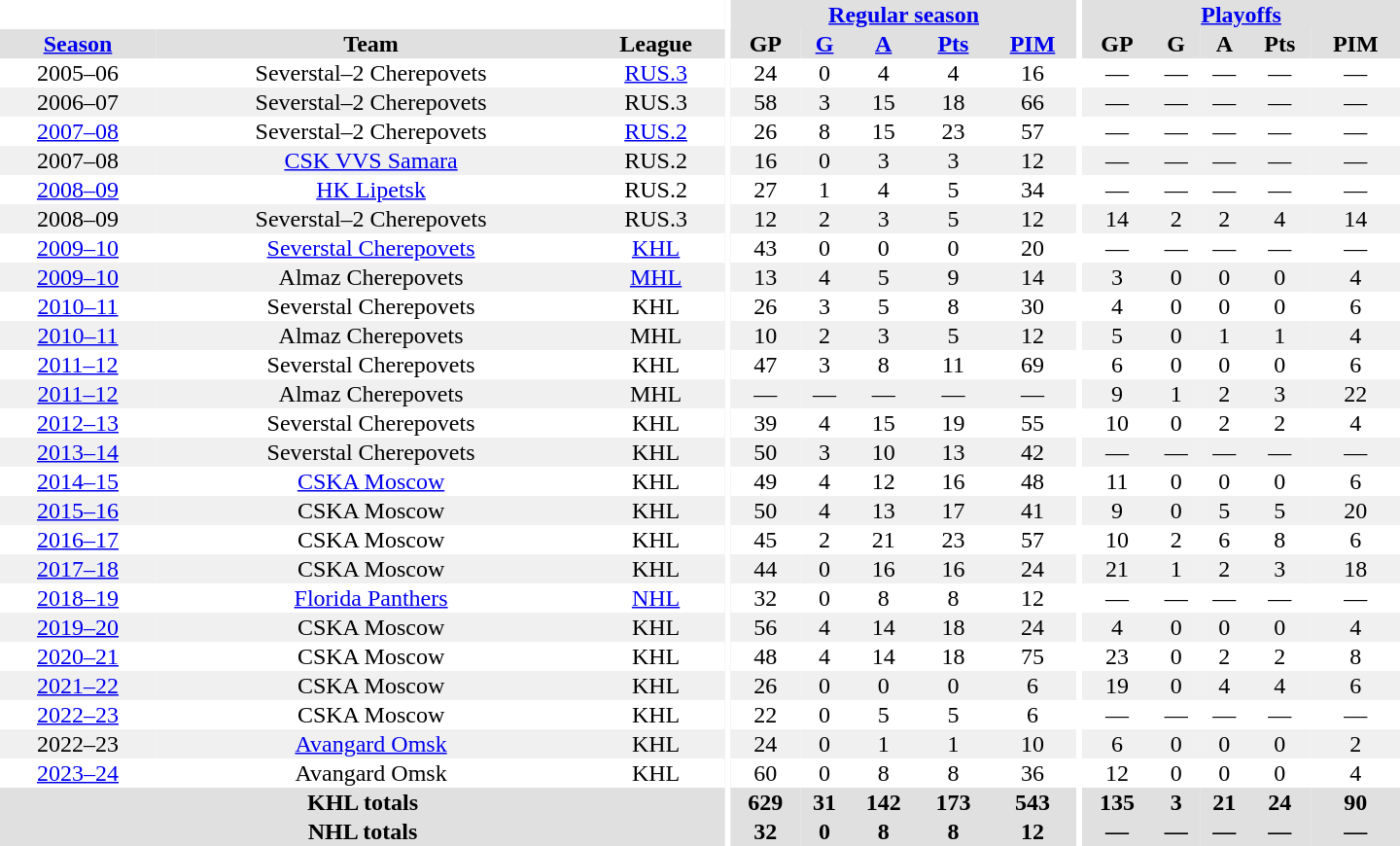<table border="0" cellpadding="1" cellspacing="0" style="text-align:center; width:60em">
<tr bgcolor="#e0e0e0">
<th colspan="3" bgcolor="#ffffff"></th>
<th rowspan="99" bgcolor="#ffffff"></th>
<th colspan="5"><a href='#'>Regular season</a></th>
<th rowspan="99" bgcolor="#ffffff"></th>
<th colspan="5"><a href='#'>Playoffs</a></th>
</tr>
<tr bgcolor="#e0e0e0">
<th><a href='#'>Season</a></th>
<th>Team</th>
<th>League</th>
<th>GP</th>
<th><a href='#'>G</a></th>
<th><a href='#'>A</a></th>
<th><a href='#'>Pts</a></th>
<th><a href='#'>PIM</a></th>
<th>GP</th>
<th>G</th>
<th>A</th>
<th>Pts</th>
<th>PIM</th>
</tr>
<tr>
<td>2005–06</td>
<td>Severstal–2 Cherepovets</td>
<td><a href='#'>RUS.3</a></td>
<td>24</td>
<td>0</td>
<td>4</td>
<td>4</td>
<td>16</td>
<td>—</td>
<td>—</td>
<td>—</td>
<td>—</td>
<td>—</td>
</tr>
<tr bgcolor="#f0f0f0">
<td>2006–07</td>
<td>Severstal–2 Cherepovets</td>
<td>RUS.3</td>
<td>58</td>
<td>3</td>
<td>15</td>
<td>18</td>
<td>66</td>
<td>—</td>
<td>—</td>
<td>—</td>
<td>—</td>
<td>—</td>
</tr>
<tr>
<td><a href='#'>2007–08</a></td>
<td>Severstal–2 Cherepovets</td>
<td><a href='#'>RUS.2</a></td>
<td>26</td>
<td>8</td>
<td>15</td>
<td>23</td>
<td>57</td>
<td>—</td>
<td>—</td>
<td>—</td>
<td>—</td>
<td>—</td>
</tr>
<tr bgcolor="#f0f0f0">
<td>2007–08</td>
<td><a href='#'>CSK VVS Samara</a></td>
<td>RUS.2</td>
<td>16</td>
<td>0</td>
<td>3</td>
<td>3</td>
<td>12</td>
<td>—</td>
<td>—</td>
<td>—</td>
<td>—</td>
<td>—</td>
</tr>
<tr>
<td><a href='#'>2008–09</a></td>
<td><a href='#'>HK Lipetsk</a></td>
<td>RUS.2</td>
<td>27</td>
<td>1</td>
<td>4</td>
<td>5</td>
<td>34</td>
<td>—</td>
<td>—</td>
<td>—</td>
<td>—</td>
<td>—</td>
</tr>
<tr bgcolor="#f0f0f0">
<td>2008–09</td>
<td>Severstal–2 Cherepovets</td>
<td>RUS.3</td>
<td>12</td>
<td>2</td>
<td>3</td>
<td>5</td>
<td>12</td>
<td>14</td>
<td>2</td>
<td>2</td>
<td>4</td>
<td>14</td>
</tr>
<tr>
<td><a href='#'>2009–10</a></td>
<td><a href='#'>Severstal Cherepovets</a></td>
<td><a href='#'>KHL</a></td>
<td>43</td>
<td>0</td>
<td>0</td>
<td>0</td>
<td>20</td>
<td>—</td>
<td>—</td>
<td>—</td>
<td>—</td>
<td>—</td>
</tr>
<tr bgcolor="#f0f0f0">
<td><a href='#'>2009–10</a></td>
<td>Almaz Cherepovets</td>
<td><a href='#'>MHL</a></td>
<td>13</td>
<td>4</td>
<td>5</td>
<td>9</td>
<td>14</td>
<td>3</td>
<td>0</td>
<td>0</td>
<td>0</td>
<td>4</td>
</tr>
<tr>
<td><a href='#'>2010–11</a></td>
<td>Severstal Cherepovets</td>
<td>KHL</td>
<td>26</td>
<td>3</td>
<td>5</td>
<td>8</td>
<td>30</td>
<td>4</td>
<td>0</td>
<td>0</td>
<td>0</td>
<td>6</td>
</tr>
<tr bgcolor="#f0f0f0">
<td><a href='#'>2010–11</a></td>
<td>Almaz Cherepovets</td>
<td>MHL</td>
<td>10</td>
<td>2</td>
<td>3</td>
<td>5</td>
<td>12</td>
<td>5</td>
<td>0</td>
<td>1</td>
<td>1</td>
<td>4</td>
</tr>
<tr>
<td><a href='#'>2011–12</a></td>
<td>Severstal Cherepovets</td>
<td>KHL</td>
<td>47</td>
<td>3</td>
<td>8</td>
<td>11</td>
<td>69</td>
<td>6</td>
<td>0</td>
<td>0</td>
<td>0</td>
<td>6</td>
</tr>
<tr bgcolor="#f0f0f0">
<td><a href='#'>2011–12</a></td>
<td>Almaz Cherepovets</td>
<td>MHL</td>
<td>—</td>
<td>—</td>
<td>—</td>
<td>—</td>
<td>—</td>
<td>9</td>
<td>1</td>
<td>2</td>
<td>3</td>
<td>22</td>
</tr>
<tr>
<td><a href='#'>2012–13</a></td>
<td>Severstal Cherepovets</td>
<td>KHL</td>
<td>39</td>
<td>4</td>
<td>15</td>
<td>19</td>
<td>55</td>
<td>10</td>
<td>0</td>
<td>2</td>
<td>2</td>
<td>4</td>
</tr>
<tr bgcolor="#f0f0f0">
<td><a href='#'>2013–14</a></td>
<td>Severstal Cherepovets</td>
<td>KHL</td>
<td>50</td>
<td>3</td>
<td>10</td>
<td>13</td>
<td>42</td>
<td>—</td>
<td>—</td>
<td>—</td>
<td>—</td>
<td>—</td>
</tr>
<tr>
<td><a href='#'>2014–15</a></td>
<td><a href='#'>CSKA Moscow</a></td>
<td>KHL</td>
<td>49</td>
<td>4</td>
<td>12</td>
<td>16</td>
<td>48</td>
<td>11</td>
<td>0</td>
<td>0</td>
<td>0</td>
<td>6</td>
</tr>
<tr bgcolor="#f0f0f0">
<td><a href='#'>2015–16</a></td>
<td>CSKA Moscow</td>
<td>KHL</td>
<td>50</td>
<td>4</td>
<td>13</td>
<td>17</td>
<td>41</td>
<td>9</td>
<td>0</td>
<td>5</td>
<td>5</td>
<td>20</td>
</tr>
<tr>
<td><a href='#'>2016–17</a></td>
<td>CSKA Moscow</td>
<td>KHL</td>
<td>45</td>
<td>2</td>
<td>21</td>
<td>23</td>
<td>57</td>
<td>10</td>
<td>2</td>
<td>6</td>
<td>8</td>
<td>6</td>
</tr>
<tr bgcolor="#f0f0f0">
<td><a href='#'>2017–18</a></td>
<td>CSKA Moscow</td>
<td>KHL</td>
<td>44</td>
<td>0</td>
<td>16</td>
<td>16</td>
<td>24</td>
<td>21</td>
<td>1</td>
<td>2</td>
<td>3</td>
<td>18</td>
</tr>
<tr>
<td><a href='#'>2018–19</a></td>
<td><a href='#'>Florida Panthers</a></td>
<td><a href='#'>NHL</a></td>
<td>32</td>
<td>0</td>
<td>8</td>
<td>8</td>
<td>12</td>
<td>—</td>
<td>—</td>
<td>—</td>
<td>—</td>
<td>—</td>
</tr>
<tr bgcolor="#f0f0f0">
<td><a href='#'>2019–20</a></td>
<td>CSKA Moscow</td>
<td>KHL</td>
<td>56</td>
<td>4</td>
<td>14</td>
<td>18</td>
<td>24</td>
<td>4</td>
<td>0</td>
<td>0</td>
<td>0</td>
<td>4</td>
</tr>
<tr>
<td><a href='#'>2020–21</a></td>
<td>CSKA Moscow</td>
<td>KHL</td>
<td>48</td>
<td>4</td>
<td>14</td>
<td>18</td>
<td>75</td>
<td>23</td>
<td>0</td>
<td>2</td>
<td>2</td>
<td>8</td>
</tr>
<tr bgcolor="#f0f0f0">
<td><a href='#'>2021–22</a></td>
<td>CSKA Moscow</td>
<td>KHL</td>
<td>26</td>
<td>0</td>
<td>0</td>
<td>0</td>
<td>6</td>
<td>19</td>
<td>0</td>
<td>4</td>
<td>4</td>
<td>6</td>
</tr>
<tr>
<td><a href='#'>2022–23</a></td>
<td>CSKA Moscow</td>
<td>KHL</td>
<td>22</td>
<td>0</td>
<td>5</td>
<td>5</td>
<td>6</td>
<td>—</td>
<td>—</td>
<td>—</td>
<td>—</td>
<td>—</td>
</tr>
<tr bgcolor="#f0f0f0">
<td>2022–23</td>
<td><a href='#'>Avangard Omsk</a></td>
<td>KHL</td>
<td>24</td>
<td>0</td>
<td>1</td>
<td>1</td>
<td>10</td>
<td>6</td>
<td>0</td>
<td>0</td>
<td>0</td>
<td>2</td>
</tr>
<tr>
<td><a href='#'>2023–24</a></td>
<td>Avangard Omsk</td>
<td>KHL</td>
<td>60</td>
<td>0</td>
<td>8</td>
<td>8</td>
<td>36</td>
<td>12</td>
<td>0</td>
<td>0</td>
<td>0</td>
<td>4</td>
</tr>
<tr bgcolor="#e0e0e0">
<th colspan="3">KHL totals</th>
<th>629</th>
<th>31</th>
<th>142</th>
<th>173</th>
<th>543</th>
<th>135</th>
<th>3</th>
<th>21</th>
<th>24</th>
<th>90</th>
</tr>
<tr bgcolor="#e0e0e0">
<th colspan="3">NHL totals</th>
<th>32</th>
<th>0</th>
<th>8</th>
<th>8</th>
<th>12</th>
<th>—</th>
<th>—</th>
<th>—</th>
<th>—</th>
<th>—</th>
</tr>
</table>
